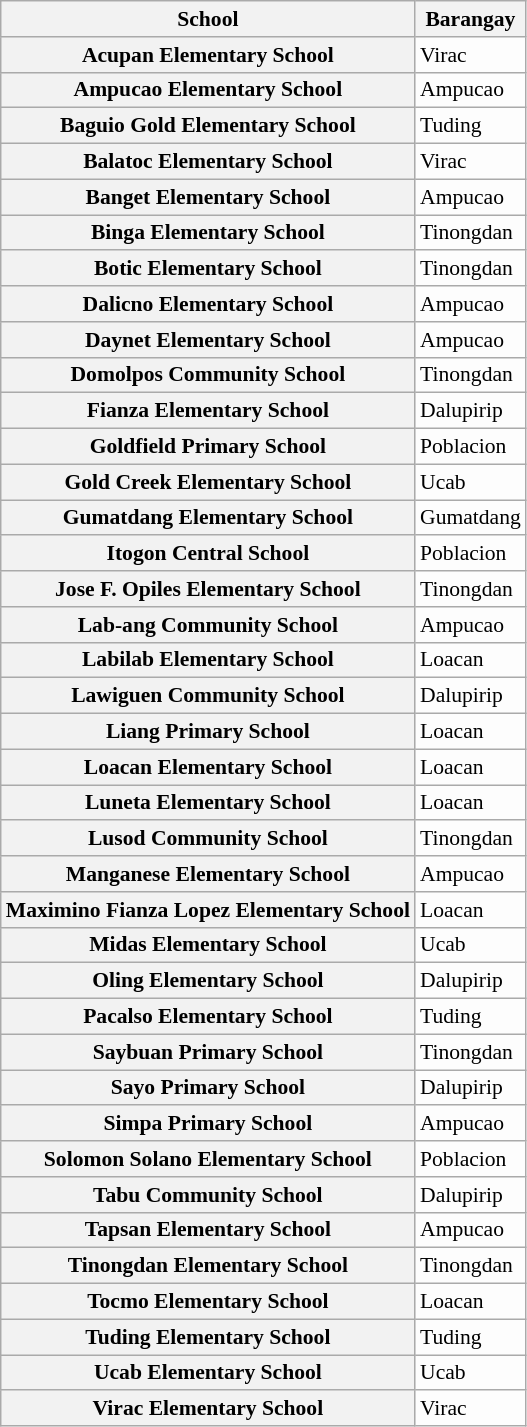<table class="wikitable collapsible sortable collapsed plainrowheaders" style="font-size:90%;background-color:#FDFDFD;">
<tr>
<th scope="col">School</th>
<th scope="col">Barangay</th>
</tr>
<tr>
<th scope="row">Acupan Elementary School</th>
<td>Virac</td>
</tr>
<tr>
<th scope="row">Ampucao Elementary School</th>
<td>Ampucao</td>
</tr>
<tr>
<th scope="row">Baguio Gold Elementary School</th>
<td>Tuding</td>
</tr>
<tr>
<th scope="row">Balatoc Elementary School</th>
<td>Virac</td>
</tr>
<tr>
<th scope="row">Banget Elementary School</th>
<td>Ampucao</td>
</tr>
<tr>
<th scope="row">Binga Elementary School</th>
<td>Tinongdan</td>
</tr>
<tr>
<th scope="row">Botic Elementary School</th>
<td>Tinongdan</td>
</tr>
<tr>
<th scope="row">Dalicno Elementary School</th>
<td>Ampucao</td>
</tr>
<tr>
<th scope="row">Daynet Elementary School</th>
<td>Ampucao</td>
</tr>
<tr>
<th scope="row">Domolpos Community School</th>
<td>Tinongdan</td>
</tr>
<tr>
<th scope="row">Fianza Elementary School</th>
<td>Dalupirip</td>
</tr>
<tr>
<th scope="row">Goldfield Primary School</th>
<td>Poblacion</td>
</tr>
<tr>
<th scope="row">Gold Creek Elementary School</th>
<td>Ucab</td>
</tr>
<tr>
<th scope="row">Gumatdang Elementary School</th>
<td>Gumatdang</td>
</tr>
<tr>
<th scope="row">Itogon Central School</th>
<td>Poblacion</td>
</tr>
<tr>
<th scope="row">Jose F. Opiles Elementary School</th>
<td>Tinongdan</td>
</tr>
<tr>
<th scope="row">Lab-ang Community School</th>
<td>Ampucao</td>
</tr>
<tr>
<th scope="row">Labilab Elementary School</th>
<td>Loacan</td>
</tr>
<tr>
<th scope="row">Lawiguen Community School</th>
<td>Dalupirip</td>
</tr>
<tr>
<th scope="row">Liang Primary School</th>
<td>Loacan</td>
</tr>
<tr>
<th scope="row">Loacan Elementary School</th>
<td>Loacan</td>
</tr>
<tr>
<th scope="row">Luneta Elementary School</th>
<td>Loacan</td>
</tr>
<tr>
<th scope="row">Lusod Community School</th>
<td>Tinongdan</td>
</tr>
<tr>
<th scope="row">Manganese Elementary School</th>
<td>Ampucao</td>
</tr>
<tr>
<th scope="row">Maximino Fianza Lopez Elementary School</th>
<td>Loacan</td>
</tr>
<tr>
<th scope="row">Midas Elementary School</th>
<td>Ucab</td>
</tr>
<tr>
<th scope="row">Oling Elementary School</th>
<td>Dalupirip</td>
</tr>
<tr>
<th scope="row">Pacalso Elementary School</th>
<td>Tuding</td>
</tr>
<tr>
<th scope="row">Saybuan Primary School</th>
<td>Tinongdan</td>
</tr>
<tr>
<th scope="row">Sayo Primary School</th>
<td>Dalupirip</td>
</tr>
<tr>
<th scope="row">Simpa Primary School</th>
<td>Ampucao</td>
</tr>
<tr>
<th scope="row">Solomon Solano Elementary School</th>
<td>Poblacion</td>
</tr>
<tr>
<th scope="row">Tabu Community School</th>
<td>Dalupirip</td>
</tr>
<tr>
<th scope="row">Tapsan Elementary School</th>
<td>Ampucao</td>
</tr>
<tr>
<th scope="row">Tinongdan Elementary School</th>
<td>Tinongdan</td>
</tr>
<tr>
<th scope="row">Tocmo Elementary School</th>
<td>Loacan</td>
</tr>
<tr>
<th scope="row">Tuding Elementary School</th>
<td>Tuding</td>
</tr>
<tr>
<th scope="row">Ucab Elementary School</th>
<td>Ucab</td>
</tr>
<tr>
<th scope="row">Virac Elementary School</th>
<td>Virac</td>
</tr>
</table>
